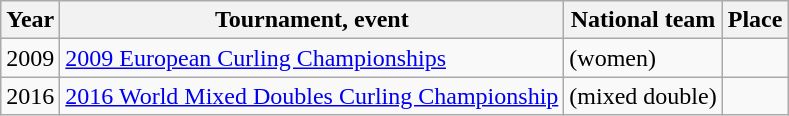<table class="wikitable">
<tr>
<th scope="col">Year</th>
<th scope="col">Tournament, event</th>
<th scope="col">National team</th>
<th scope="col">Place</th>
</tr>
<tr>
<td>2009</td>
<td><a href='#'>2009 European Curling Championships</a></td>
<td> (women)</td>
<td></td>
</tr>
<tr>
<td>2016</td>
<td><a href='#'>2016 World Mixed Doubles Curling Championship</a></td>
<td> (mixed double)</td>
<td></td>
</tr>
</table>
